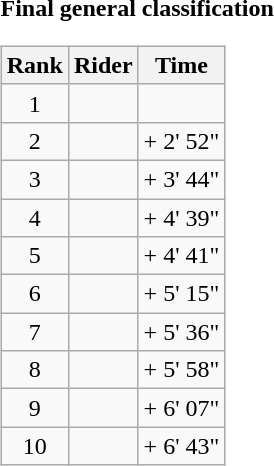<table>
<tr>
<td><strong>Final general classification</strong><br><table class="wikitable">
<tr>
<th scope="col">Rank</th>
<th scope="col">Rider</th>
<th scope="col">Time</th>
</tr>
<tr>
<td style="text-align:center;">1</td>
<td></td>
<td style="text-align:right;"></td>
</tr>
<tr>
<td style="text-align:center;">2</td>
<td></td>
<td style="text-align:right;">+ 2' 52"</td>
</tr>
<tr>
<td style="text-align:center;">3</td>
<td></td>
<td style="text-align:right;">+ 3' 44"</td>
</tr>
<tr>
<td style="text-align:center;">4</td>
<td></td>
<td style="text-align:right;">+ 4' 39"</td>
</tr>
<tr>
<td style="text-align:center;">5</td>
<td></td>
<td style="text-align:right;">+ 4' 41"</td>
</tr>
<tr>
<td style="text-align:center;">6</td>
<td></td>
<td style="text-align:right;">+ 5' 15"</td>
</tr>
<tr>
<td style="text-align:center;">7</td>
<td></td>
<td style="text-align:right;">+ 5' 36"</td>
</tr>
<tr>
<td style="text-align:center;">8</td>
<td></td>
<td style="text-align:right;">+ 5' 58"</td>
</tr>
<tr>
<td style="text-align:center;">9</td>
<td></td>
<td style="text-align:right;">+ 6' 07"</td>
</tr>
<tr>
<td style="text-align:center;">10</td>
<td></td>
<td style="text-align:right;">+ 6' 43"</td>
</tr>
</table>
</td>
</tr>
</table>
